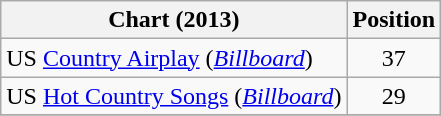<table class="wikitable sortable">
<tr>
<th scope="col">Chart (2013)</th>
<th scope="col">Position</th>
</tr>
<tr>
<td>US <a href='#'>Country Airplay</a> (<em><a href='#'>Billboard</a></em>)</td>
<td align="center">37</td>
</tr>
<tr>
<td>US <a href='#'>Hot Country Songs</a> (<em><a href='#'>Billboard</a></em>)</td>
<td align="center">29</td>
</tr>
<tr>
</tr>
</table>
